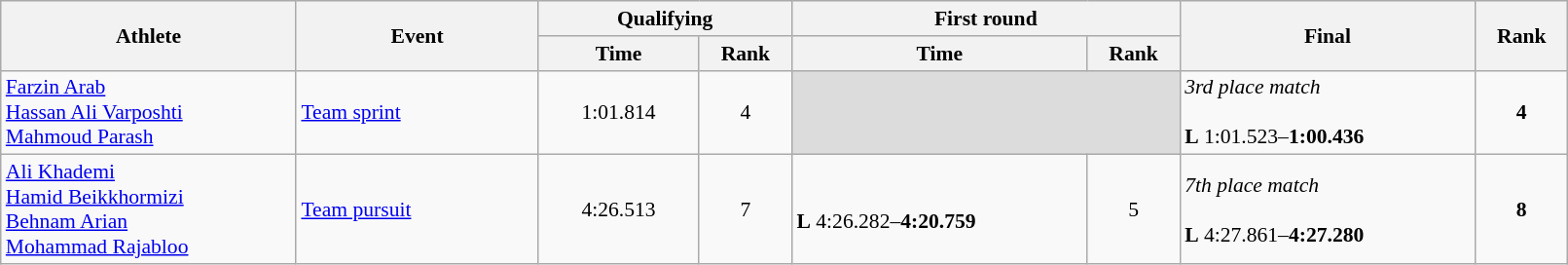<table class="wikitable" width="85%" style="text-align:center; font-size:90%">
<tr>
<th rowspan="2" width="11%">Athlete</th>
<th rowspan="2" width="9%">Event</th>
<th colspan="2">Qualifying</th>
<th colspan="2">First round</th>
<th rowspan="2" width="11%">Final</th>
<th rowspan="2" width="3%">Rank</th>
</tr>
<tr>
<th width="6%">Time</th>
<th width="3%">Rank</th>
<th width="11%">Time</th>
<th width="3%">Rank</th>
</tr>
<tr>
<td align="left"><a href='#'>Farzin Arab</a><br><a href='#'>Hassan Ali Varposhti</a><br><a href='#'>Mahmoud Parash</a></td>
<td align="left"><a href='#'>Team sprint</a></td>
<td>1:01.814</td>
<td>4 <strong></strong></td>
<td colspan=2 bgcolor=#DCDCDC></td>
<td align="left"><em>3rd place match</em><br><br><strong>L</strong> 1:01.523–<strong>1:00.436</strong></td>
<td><strong>4</strong></td>
</tr>
<tr>
<td align="left"><a href='#'>Ali Khademi</a><br><a href='#'>Hamid Beikkhormizi</a><br><a href='#'>Behnam Arian</a><br><a href='#'>Mohammad Rajabloo</a></td>
<td align="left"><a href='#'>Team pursuit</a></td>
<td>4:26.513</td>
<td>7 <strong></strong></td>
<td align="left"><br><strong>L</strong> 4:26.282–<strong>4:20.759</strong></td>
<td>5 <strong></strong></td>
<td align="left"><em>7th place match</em><br><br><strong>L</strong> 4:27.861–<strong>4:27.280</strong></td>
<td><strong>8</strong></td>
</tr>
</table>
